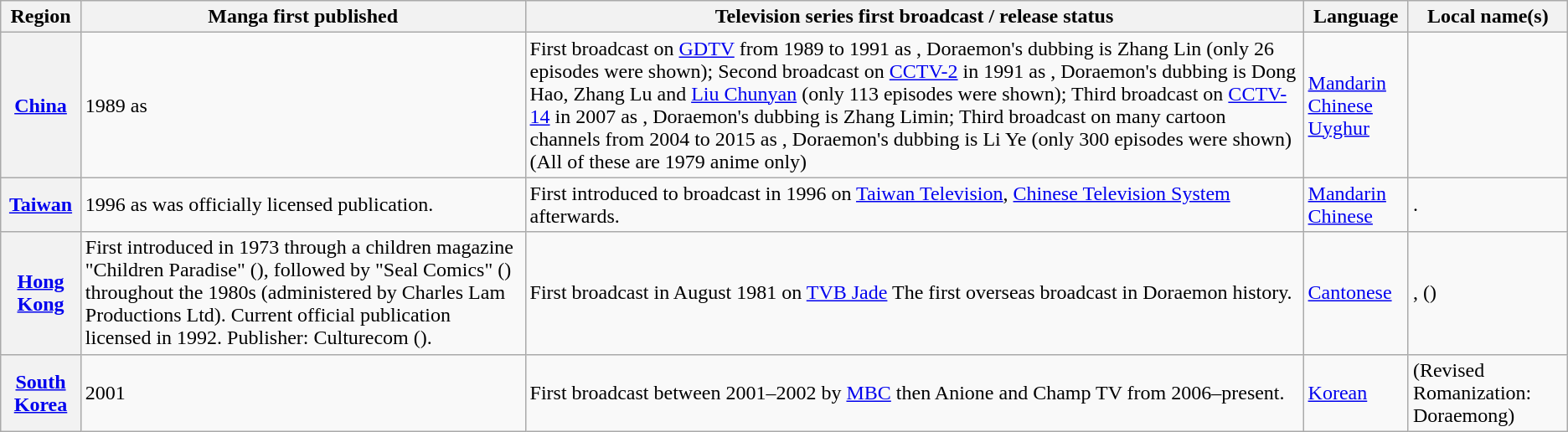<table class=wikitable>
<tr>
<th>Region</th>
<th>Manga first published</th>
<th>Television series first broadcast / release status</th>
<th>Language</th>
<th>Local name(s)</th>
</tr>
<tr>
<th><a href='#'>China</a></th>
<td>1989 as </td>
<td>First broadcast on <a href='#'>GDTV</a> from 1989 to 1991 as , Doraemon's dubbing is Zhang Lin (only 26 episodes were shown); Second broadcast on <a href='#'>CCTV-2</a> in 1991 as , Doraemon's dubbing is Dong Hao, Zhang Lu and <a href='#'>Liu Chunyan</a> (only 113 episodes were shown); Third broadcast on <a href='#'>CCTV-14</a> in 2007 as , Doraemon's dubbing is Zhang Limin; Third broadcast on many cartoon channels from 2004 to 2015 as , Doraemon's dubbing is Li Ye (only 300 episodes were shown) (All of these are 1979 anime only)</td>
<td><a href='#'>Mandarin Chinese</a><br><a href='#'>Uyghur</a></td>
<td></td>
</tr>
<tr>
<th><a href='#'>Taiwan</a></th>
<td>1996 as  was officially licensed publication.</td>
<td>First introduced to broadcast in 1996 on <a href='#'>Taiwan Television</a>, <a href='#'>Chinese Television System</a> afterwards.</td>
<td><a href='#'>Mandarin Chinese</a></td>
<td>.</td>
</tr>
<tr>
<th><a href='#'>Hong Kong</a></th>
<td>First introduced in 1973 through a children magazine "Children Paradise" (), followed by "Seal Comics" () throughout the 1980s (administered by Charles Lam Productions Ltd). Current official publication licensed in 1992. Publisher: Culturecom ().</td>
<td>First broadcast in August 1981 on <a href='#'>TVB Jade</a> The first overseas broadcast in Doraemon history.</td>
<td><a href='#'>Cantonese</a></td>
<td>,  ()</td>
</tr>
<tr>
<th><a href='#'>South Korea</a></th>
<td>2001</td>
<td>First broadcast between 2001–2002 by <a href='#'>MBC</a> then Anione and Champ TV from 2006–present.</td>
<td><a href='#'>Korean</a></td>
<td> (Revised Romanization: Doraemong)</td>
</tr>
</table>
